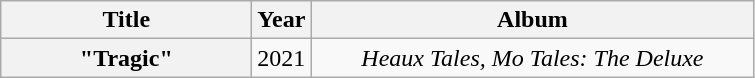<table class="wikitable plainrowheaders" style="text-align:center;">
<tr>
<th scope="col" style="width:10em;">Title</th>
<th scope="col" style="width:1em;">Year</th>
<th scope="col" style="width:18em;">Album</th>
</tr>
<tr>
<th scope="row">"Tragic"</th>
<td>2021</td>
<td rowspan="1"><em>Heaux Tales, Mo Tales: The Deluxe</em></td>
</tr>
</table>
